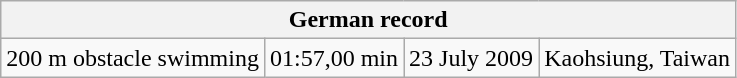<table class="wikitable">
<tr>
<th colspan="4">German record</th>
</tr>
<tr>
<td>200 m obstacle swimming</td>
<td>01:57,00 min</td>
<td>23 July 2009</td>
<td>Kaohsiung, Taiwan</td>
</tr>
</table>
